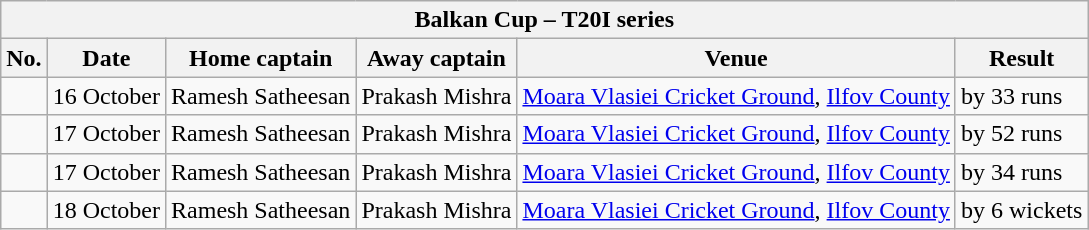<table class="wikitable">
<tr>
<th colspan="9">Balkan Cup – T20I series</th>
</tr>
<tr>
<th>No.</th>
<th>Date</th>
<th>Home captain</th>
<th>Away captain</th>
<th>Venue</th>
<th>Result</th>
</tr>
<tr>
<td></td>
<td>16 October</td>
<td>Ramesh Satheesan</td>
<td>Prakash Mishra</td>
<td><a href='#'>Moara Vlasiei Cricket Ground</a>, <a href='#'>Ilfov County</a></td>
<td> by 33 runs</td>
</tr>
<tr>
<td></td>
<td>17 October</td>
<td>Ramesh Satheesan</td>
<td>Prakash Mishra</td>
<td><a href='#'>Moara Vlasiei Cricket Ground</a>, <a href='#'>Ilfov County</a></td>
<td> by 52 runs</td>
</tr>
<tr>
<td></td>
<td>17 October</td>
<td>Ramesh Satheesan</td>
<td>Prakash Mishra</td>
<td><a href='#'>Moara Vlasiei Cricket Ground</a>, <a href='#'>Ilfov County</a></td>
<td> by 34 runs</td>
</tr>
<tr>
<td></td>
<td>18 October</td>
<td>Ramesh Satheesan</td>
<td>Prakash Mishra</td>
<td><a href='#'>Moara Vlasiei Cricket Ground</a>, <a href='#'>Ilfov County</a></td>
<td> by 6 wickets</td>
</tr>
</table>
